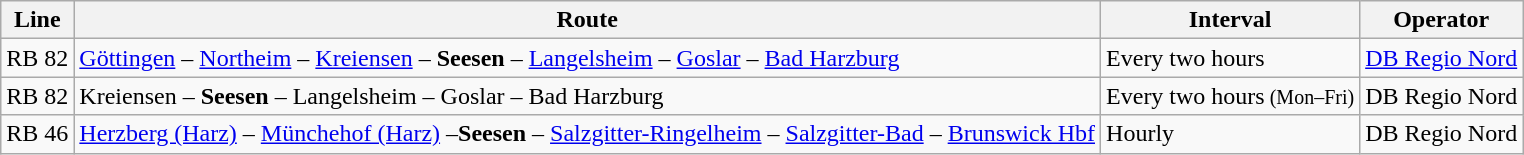<table class="wikitable">
<tr>
<th>Line</th>
<th>Route</th>
<th>Interval</th>
<th>Operator</th>
</tr>
<tr>
<td align="center">RB 82</td>
<td><a href='#'>Göttingen</a> – <a href='#'>Northeim</a> – <a href='#'>Kreiensen</a> – <strong>Seesen</strong> – <a href='#'>Langelsheim</a> – <a href='#'>Goslar</a> – <a href='#'>Bad Harzburg</a></td>
<td>Every two hours</td>
<td><a href='#'>DB Regio Nord</a></td>
</tr>
<tr>
<td align="center">RB 82</td>
<td>Kreiensen – <strong>Seesen</strong> – Langelsheim – Goslar – Bad Harzburg</td>
<td>Every two hours<small> (Mon–Fri)</small></td>
<td>DB Regio Nord</td>
</tr>
<tr>
<td align="center">RB 46</td>
<td><a href='#'>Herzberg (Harz)</a> – <a href='#'>Münchehof (Harz)</a> –<strong>Seesen</strong> – <a href='#'>Salzgitter-Ringelheim</a> – <a href='#'>Salzgitter-Bad</a> – <a href='#'>Brunswick Hbf</a></td>
<td>Hourly</td>
<td>DB Regio Nord</td>
</tr>
</table>
